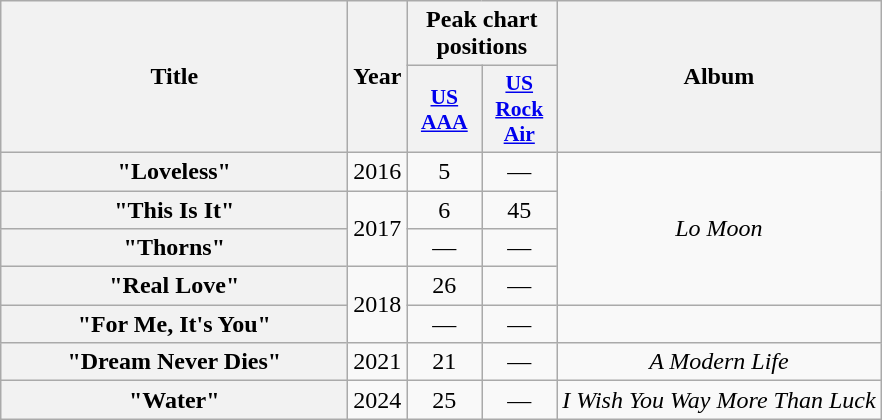<table class="wikitable plainrowheaders" style="text-align:center;">
<tr>
<th scope="col" rowspan="2" style="width:14em;">Title</th>
<th scope="col" rowspan="2">Year</th>
<th scope="col" colspan="2">Peak chart positions</th>
<th scope="col" rowspan="2">Album</th>
</tr>
<tr>
<th scope="col" style="width:3em;font-size:90%;"><a href='#'>US<br>AAA</a><br></th>
<th scope="col" style="width:3em;font-size:90%;"><a href='#'>US<br>Rock Air</a><br></th>
</tr>
<tr>
<th scope="row">"Loveless"</th>
<td>2016</td>
<td>5</td>
<td>—</td>
<td rowspan="4"><em>Lo Moon</em></td>
</tr>
<tr>
<th scope="row">"This Is It"</th>
<td rowspan="2">2017</td>
<td>6</td>
<td>45</td>
</tr>
<tr>
<th scope="row">"Thorns"</th>
<td>—</td>
<td>—</td>
</tr>
<tr>
<th scope="row">"Real Love"</th>
<td rowspan="2">2018</td>
<td>26</td>
<td>—</td>
</tr>
<tr>
<th scope="row">"For Me, It's You"</th>
<td>—</td>
<td>—</td>
<td></td>
</tr>
<tr>
<th scope="row">"Dream Never Dies"</th>
<td rowspan="1">2021</td>
<td>21</td>
<td>—</td>
<td><em>A Modern Life</em></td>
</tr>
<tr>
<th scope="row">"Water"</th>
<td rowspan="1">2024</td>
<td>25</td>
<td>—</td>
<td><em>I Wish You Way More Than Luck</em></td>
</tr>
</table>
